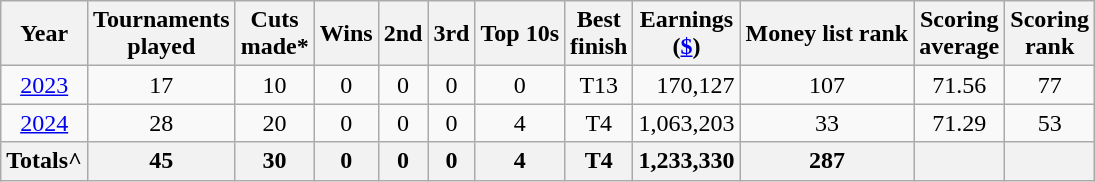<table class="wikitable" style="text-align:center; ">
<tr>
<th>Year</th>
<th>Tournaments <br>played</th>
<th>Cuts <br>made*</th>
<th>Wins</th>
<th>2nd</th>
<th>3rd</th>
<th>Top 10s</th>
<th>Best <br>finish</th>
<th>Earnings<br>(<a href='#'>$</a>)</th>
<th>Money list rank</th>
<th>Scoring <br>average</th>
<th>Scoring<br>rank</th>
</tr>
<tr>
<td><a href='#'>2023</a></td>
<td>17</td>
<td>10</td>
<td>0</td>
<td>0</td>
<td>0</td>
<td>0</td>
<td>T13</td>
<td align=right>170,127</td>
<td>107</td>
<td>71.56</td>
<td>77</td>
</tr>
<tr>
<td><a href='#'>2024</a></td>
<td>28</td>
<td>20</td>
<td>0</td>
<td>0</td>
<td>0</td>
<td>4</td>
<td>T4</td>
<td align=right>1,063,203</td>
<td>33</td>
<td>71.29</td>
<td>53</td>
</tr>
<tr>
<th>Totals^</th>
<th>45 </th>
<th>30 </th>
<th>0 </th>
<th>0 </th>
<th>0 </th>
<th>4 </th>
<th>T4 </th>
<th align=right>1,233,330 </th>
<th>287 </th>
<th></th>
<th></th>
</tr>
</table>
